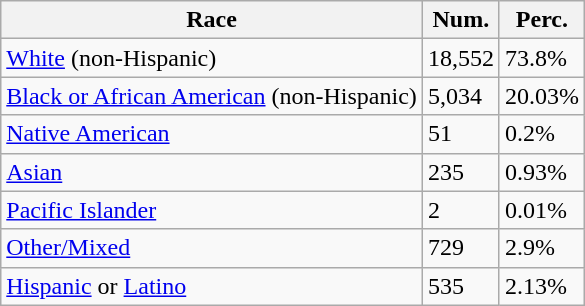<table class="wikitable">
<tr>
<th>Race</th>
<th>Num.</th>
<th>Perc.</th>
</tr>
<tr>
<td><a href='#'>White</a> (non-Hispanic)</td>
<td>18,552</td>
<td>73.8%</td>
</tr>
<tr>
<td><a href='#'>Black or African American</a> (non-Hispanic)</td>
<td>5,034</td>
<td>20.03%</td>
</tr>
<tr>
<td><a href='#'>Native American</a></td>
<td>51</td>
<td>0.2%</td>
</tr>
<tr>
<td><a href='#'>Asian</a></td>
<td>235</td>
<td>0.93%</td>
</tr>
<tr>
<td><a href='#'>Pacific Islander</a></td>
<td>2</td>
<td>0.01%</td>
</tr>
<tr>
<td><a href='#'>Other/Mixed</a></td>
<td>729</td>
<td>2.9%</td>
</tr>
<tr>
<td><a href='#'>Hispanic</a> or <a href='#'>Latino</a></td>
<td>535</td>
<td>2.13%</td>
</tr>
</table>
